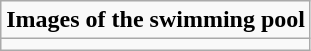<table role="presentation" class="wikitable mw-collapsible mw-collapsed">
<tr>
<td><strong> Images of the swimming pool </strong></td>
</tr>
<tr>
<td></td>
</tr>
</table>
